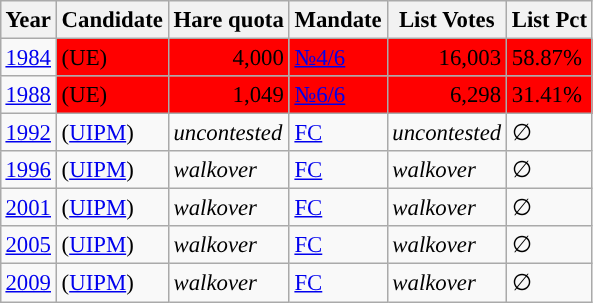<table class="wikitable" style="margin:0.5em ; font-size:95%">
<tr>
<th>Year</th>
<th>Candidate</th>
<th>Hare quota</th>
<th>Mandate</th>
<th>List Votes</th>
<th>List Pct</th>
</tr>
<tr>
<td><a href='#'>1984</a></td>
<td bgcolor="red"> (UE)</td>
<td bgcolor="red" align="right">4,000</td>
<td bgcolor="red"><a href='#'>№4/6</a></td>
<td bgcolor="red" align="right">16,003</td>
<td bgcolor="red">58.87%</td>
</tr>
<tr>
<td><a href='#'>1988</a></td>
<td bgcolor="red"> (UE)</td>
<td bgcolor="red" align="right">1,049</td>
<td bgcolor="red"><a href='#'>№6/6</a></td>
<td bgcolor="red" align="right">6,298</td>
<td bgcolor="red">31.41%</td>
</tr>
<tr>
<td><a href='#'>1992</a></td>
<td> (<a href='#'>UIPM</a>)</td>
<td><em>uncontested</em></td>
<td><a href='#'>FC</a></td>
<td><em>uncontested</em></td>
<td>∅</td>
</tr>
<tr>
<td><a href='#'>1996</a></td>
<td> (<a href='#'>UIPM</a>)</td>
<td><em>walkover</em></td>
<td><a href='#'>FC</a></td>
<td><em>walkover</em></td>
<td>∅</td>
</tr>
<tr>
<td><a href='#'>2001</a></td>
<td> (<a href='#'>UIPM</a>)</td>
<td><em>walkover</em></td>
<td><a href='#'>FC</a></td>
<td><em>walkover</em></td>
<td>∅</td>
</tr>
<tr>
<td><a href='#'>2005</a></td>
<td> (<a href='#'>UIPM</a>)</td>
<td><em>walkover</em></td>
<td><a href='#'>FC</a></td>
<td><em>walkover</em></td>
<td>∅</td>
</tr>
<tr>
<td><a href='#'>2009</a></td>
<td> (<a href='#'>UIPM</a>)</td>
<td><em>walkover</em></td>
<td><a href='#'>FC</a></td>
<td><em>walkover</em></td>
<td>∅</td>
</tr>
</table>
